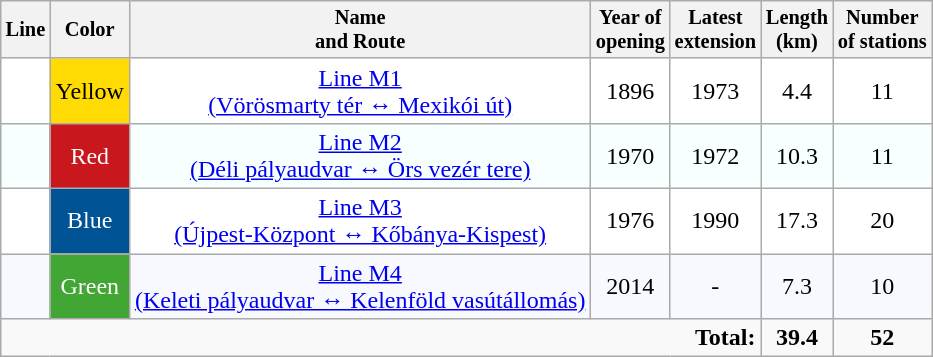<table class=wikitable style="text-align: center">
<tr style="font-size:85%">
<th>Line</th>
<th>Color</th>
<th>Name<br>and Route</th>
<th>Year of<br>opening</th>
<th>Latest<br>extension</th>
<th>Length<br>(km)</th>
<th>Number<br>of stations</th>
</tr>
<tr bgcolor="#FFFFFF">
<td></td>
<td style="color: black; background-color: #ffdb03">Yellow</td>
<td><a href='#'>Line M1<br>(Vörösmarty tér ↔ Mexikói út)</a></td>
<td>1896</td>
<td>1973</td>
<td>4.4</td>
<td align=center>11</td>
</tr>
<tr bgcolor="#F8FFFF">
<td></td>
<td style="color: white; background-color: #c9181d">Red</td>
<td><a href='#'>Line M2<br>(Déli pályaudvar ↔ Örs vezér tere)</a></td>
<td>1970</td>
<td>1972</td>
<td>10.3</td>
<td align=center>11</td>
</tr>
<tr bgcolor="#FFFFFF">
<td></td>
<td style="color: white; background-color: #005395">Blue</td>
<td><a href='#'>Line M3<br>(Újpest-Központ ↔ Kőbánya-Kispest)</a></td>
<td>1976</td>
<td>1990</td>
<td>17.3</td>
<td align=center>20</td>
</tr>
<tr bgcolor="#F8F8FF">
<td></td>
<td style="color: white; background-color: #42a634">Green</td>
<td><a href='#'>Line M4<br>(Keleti pályaudvar ↔ Kelenföld vasútállomás)</a></td>
<td>2014</td>
<td>-</td>
<td>7.3</td>
<td align=center>10</td>
</tr>
<tr>
<td colspan=5 style="text-align: right;"><strong>Total:</strong></td>
<td><strong>39.4</strong></td>
<td align=center><strong>52</strong></td>
</tr>
</table>
